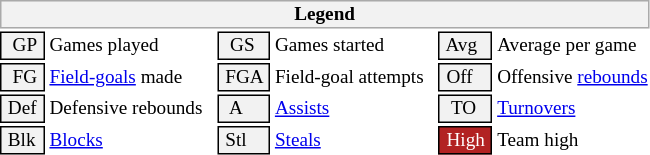<table class="toccolours" style="font-size: 80%; white-space: nowrap;">
<tr>
<th colspan="6" style="background-color: #F2F2F2; border: 1px solid #AAAAAA;">Legend</th>
</tr>
<tr>
<td style="background-color: #F2F2F2; border: 1px solid black;">  GP </td>
<td>Games played</td>
<td style="background-color: #F2F2F2; border: 1px solid black">  GS </td>
<td>Games started</td>
<td style="background-color: #F2F2F2; border: 1px solid black"> Avg </td>
<td>Average per game</td>
</tr>
<tr>
<td style="background-color: #F2F2F2; border: 1px solid black">  FG </td>
<td style="padding-right: 8px"><a href='#'>Field-goals</a> made</td>
<td style="background-color: #F2F2F2; border: 1px solid black"> FGA </td>
<td style="padding-right: 8px">Field-goal attempts</td>
<td style="background-color: #F2F2F2; border: 1px solid black;"> Off </td>
<td>Offensive <a href='#'>rebounds</a></td>
</tr>
<tr>
<td style="background-color: #F2F2F2; border: 1px solid black;"> Def </td>
<td style="padding-right: 8px">Defensive rebounds</td>
<td style="background-color: #F2F2F2; border: 1px solid black">  A </td>
<td style="padding-right: 8px"><a href='#'>Assists</a></td>
<td style="background-color: #F2F2F2; border: 1px solid black">  TO</td>
<td><a href='#'>Turnovers</a></td>
</tr>
<tr>
<td style="background-color: #F2F2F2; border: 1px solid black;"> Blk </td>
<td><a href='#'>Blocks</a></td>
<td style="background-color: #F2F2F2; border: 1px solid black"> Stl </td>
<td><a href='#'>Steals</a></td>
<td style="background:#B22222; color:#ffffff; border: 1px solid black"> High </td>
<td>Team high</td>
</tr>
<tr>
</tr>
</table>
